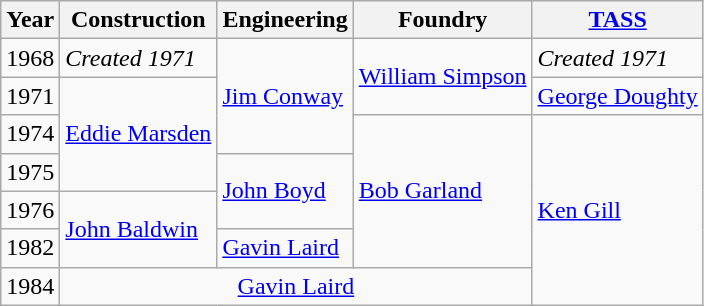<table class="wikitable">
<tr>
<th>Year</th>
<th>Construction</th>
<th>Engineering</th>
<th>Foundry</th>
<th><a href='#'>TASS</a></th>
</tr>
<tr>
<td>1968</td>
<td><em>Created 1971</em></td>
<td rowspan=3><a href='#'>Jim Conway</a></td>
<td rowspan=2><a href='#'>William Simpson</a></td>
<td><em>Created 1971</em></td>
</tr>
<tr>
<td>1971</td>
<td rowspan=3><a href='#'>Eddie Marsden</a></td>
<td><a href='#'>George Doughty</a></td>
</tr>
<tr>
<td>1974</td>
<td rowspan=4><a href='#'>Bob Garland</a></td>
<td rowspan=5><a href='#'>Ken Gill</a></td>
</tr>
<tr>
<td>1975</td>
<td rowspan=2><a href='#'>John Boyd</a></td>
</tr>
<tr>
<td>1976</td>
<td rowspan=2><a href='#'>John Baldwin</a></td>
</tr>
<tr>
<td>1982</td>
<td><a href='#'>Gavin Laird</a></td>
</tr>
<tr>
<td>1984</td>
<td colspan=3 align="center"><a href='#'>Gavin Laird</a></td>
</tr>
</table>
